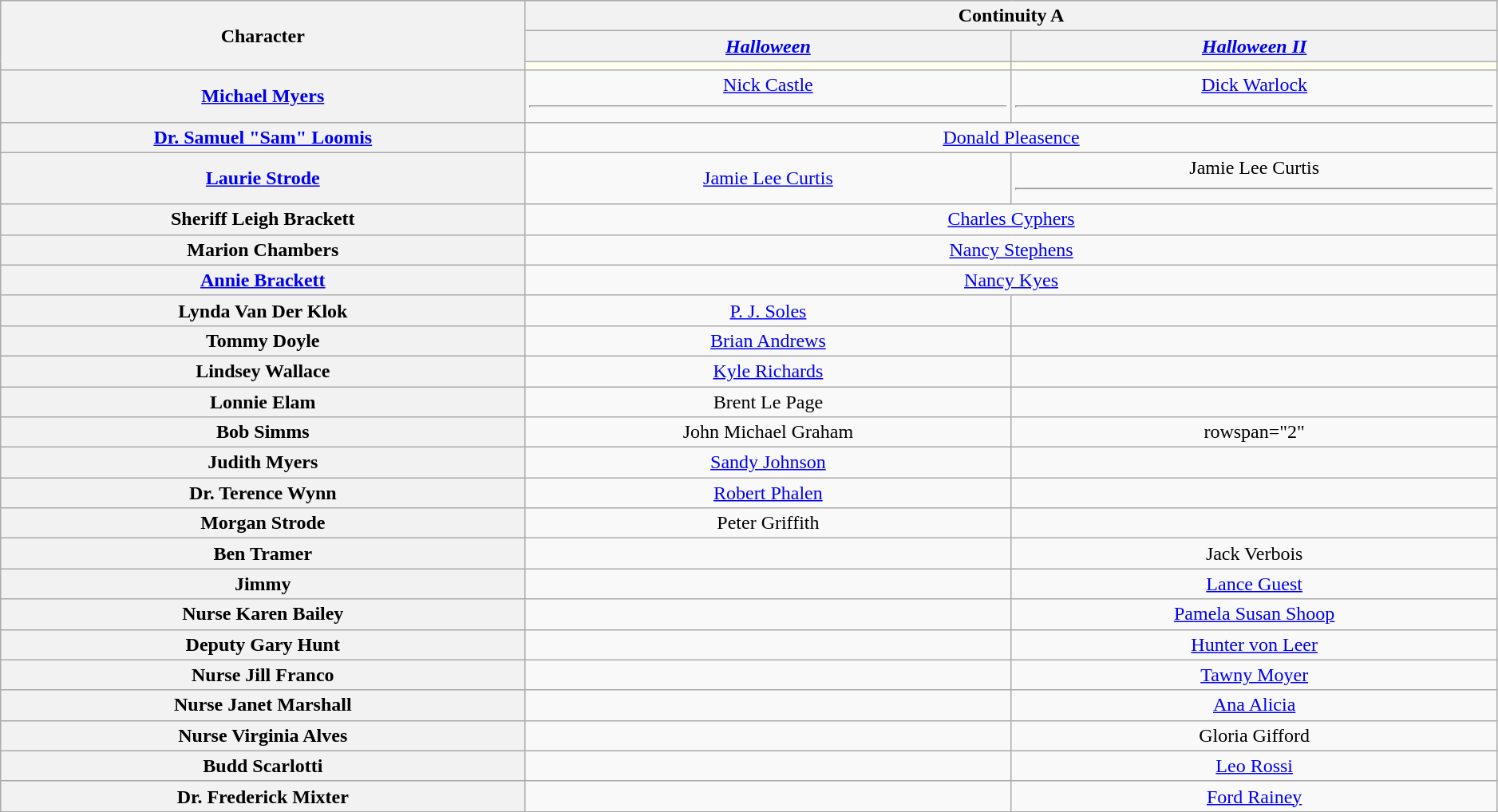<table class="wikitable" style="text-align:center; width:99%; ">
<tr>
<th rowspan="3" style="width:15.1%;">Character</th>
<th colspan="5" style="text-align:center;">Continuity A</th>
</tr>
<tr>
<th style="text-align:center; width:14%;"><a href='#'><em>Halloween</em></a></th>
<th style="text-align:center; width:14%;"><a href='#'><em>Halloween II</em></a></th>
</tr>
<tr>
<td style="background:ivory;"></td>
<td style="background:ivory;"></td>
</tr>
<tr>
<th><a href='#'>Michael Myers<br></a></th>
<td><a href='#'>Nick Castle</a><hr></td>
<td><a href='#'>Dick Warlock</a><hr></td>
</tr>
<tr>
<th><a href='#'>Dr. Samuel "Sam" Loomis</a></th>
<td colspan="2"><a href='#'>Donald Pleasence</a></td>
</tr>
<tr>
<th><a href='#'>Laurie Strode</a></th>
<td><a href='#'>Jamie Lee Curtis</a></td>
<td>Jamie Lee Curtis<hr></td>
</tr>
<tr>
<th>Sheriff Leigh Brackett</th>
<td colspan="2"><a href='#'>Charles Cyphers</a></td>
</tr>
<tr>
<th>Marion Chambers</th>
<td colspan="2"><a href='#'>Nancy Stephens</a></td>
</tr>
<tr>
<th><a href='#'>Annie Brackett</a></th>
<td colspan="2"><a href='#'>Nancy Kyes</a></td>
</tr>
<tr>
<th>Lynda Van Der Klok</th>
<td><a href='#'>P. J. Soles</a></td>
<td></td>
</tr>
<tr>
<th>Tommy Doyle</th>
<td><a href='#'>Brian Andrews</a></td>
<td></td>
</tr>
<tr>
<th>Lindsey Wallace</th>
<td><a href='#'>Kyle Richards</a></td>
<td></td>
</tr>
<tr>
<th>Lonnie Elam</th>
<td>Brent Le Page</td>
<td></td>
</tr>
<tr>
<th>Bob Simms</th>
<td>John Michael Graham</td>
<td>rowspan="2" </td>
</tr>
<tr>
<th>Judith Myers</th>
<td><a href='#'>Sandy Johnson</a></td>
</tr>
<tr>
<th>Dr. Terence Wynn</th>
<td><a href='#'>Robert Phalen</a></td>
<td></td>
</tr>
<tr>
<th>Morgan Strode</th>
<td>Peter Griffith</td>
<td></td>
</tr>
<tr>
<th>Ben Tramer</th>
<td></td>
<td>Jack Verbois</td>
</tr>
<tr>
<th>Jimmy</th>
<td></td>
<td><a href='#'>Lance Guest</a></td>
</tr>
<tr>
<th>Nurse Karen Bailey</th>
<td></td>
<td><a href='#'>Pamela Susan Shoop</a></td>
</tr>
<tr>
<th>Deputy Gary Hunt</th>
<td></td>
<td><a href='#'>Hunter von Leer</a></td>
</tr>
<tr>
<th>Nurse Jill Franco</th>
<td></td>
<td><a href='#'>Tawny Moyer</a></td>
</tr>
<tr>
<th>Nurse Janet Marshall</th>
<td></td>
<td><a href='#'>Ana Alicia</a></td>
</tr>
<tr>
<th>Nurse Virginia Alves</th>
<td></td>
<td>Gloria Gifford</td>
</tr>
<tr>
<th>Budd Scarlotti</th>
<td></td>
<td><a href='#'>Leo Rossi</a></td>
</tr>
<tr>
<th>Dr. Frederick Mixter</th>
<td></td>
<td><a href='#'>Ford Rainey</a></td>
</tr>
<tr>
</tr>
</table>
